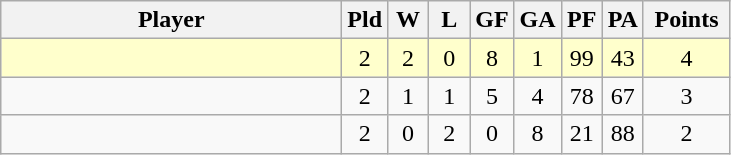<table class=wikitable style="text-align:center;">
<tr>
<th width=220>Player</th>
<th width=20>Pld</th>
<th width=20>W</th>
<th width=20>L</th>
<th width=20>GF</th>
<th width=20>GA</th>
<th width=20>PF</th>
<th width=20>PA</th>
<th width=50>Points</th>
</tr>
<tr bgcolor=#ffffcc>
<td style="text-align:left;"></td>
<td>2</td>
<td>2</td>
<td>0</td>
<td>8</td>
<td>1</td>
<td>99</td>
<td>43</td>
<td>4</td>
</tr>
<tr>
<td style="text-align:left;"></td>
<td>2</td>
<td>1</td>
<td>1</td>
<td>5</td>
<td>4</td>
<td>78</td>
<td>67</td>
<td>3</td>
</tr>
<tr>
<td style="text-align:left;"></td>
<td>2</td>
<td>0</td>
<td>2</td>
<td>0</td>
<td>8</td>
<td>21</td>
<td>88</td>
<td>2</td>
</tr>
</table>
